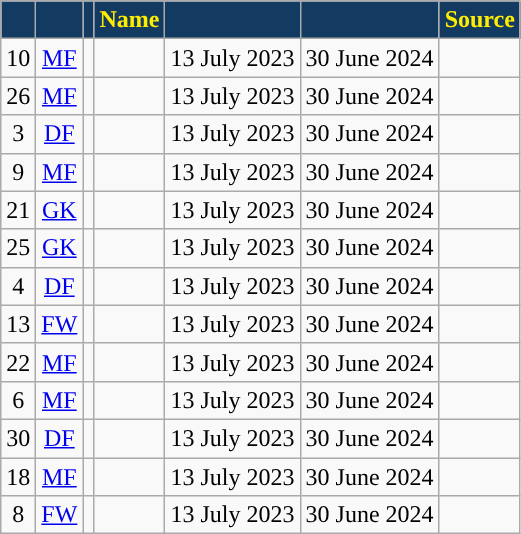<table class="wikitable plainrowheaders sortable" style="text-align:center">
<tr>
<th style="background:#133A61; color:#FFED00; "></th>
<th style="background:#133A61; color:#FFED00; "></th>
<th style="background:#133A61; color:#FFED00; "></th>
<th style="background:#133A61; color:#FFED00; "><strong>Name</strong></th>
<th style="background:#133A61; color:#FFED00; "></th>
<th style="background:#133A61; color:#FFED00; "></th>
<th style="background:#133A61; color:#FFED00; "><strong>Source</strong></th>
</tr>
<tr>
<td style="text-align:center;">10</td>
<td style="text-align:center;"><a href='#'>MF</a></td>
<td style="text-align:center;"></td>
<td></td>
<td>13 July 2023</td>
<td>30 June 2024</td>
<td style="text-align:center;"></td>
</tr>
<tr>
<td style="text-align:center;">26</td>
<td style="text-align:center;"><a href='#'>MF</a></td>
<td style="text-align:center;"></td>
<td></td>
<td>13 July 2023</td>
<td>30 June 2024</td>
<td style="text-align:center;"></td>
</tr>
<tr>
<td style="text-align:center;">3</td>
<td style="text-align:center;"><a href='#'>DF</a></td>
<td style="text-align:center;"></td>
<td></td>
<td>13 July 2023</td>
<td>30 June 2024</td>
<td style="text-align:center;"></td>
</tr>
<tr>
<td style="text-align:center;">9</td>
<td style="text-align:center;"><a href='#'>MF</a></td>
<td style="text-align:center;"></td>
<td></td>
<td>13 July 2023</td>
<td>30 June 2024</td>
<td style="text-align:center;"></td>
</tr>
<tr>
<td style="text-align:center;">21</td>
<td style="text-align:center;"><a href='#'>GK</a></td>
<td style="text-align:center;"></td>
<td></td>
<td>13 July 2023</td>
<td>30 June 2024</td>
<td style="text-align:center;"></td>
</tr>
<tr>
<td style="text-align:center;">25</td>
<td style="text-align:center;"><a href='#'>GK</a></td>
<td style="text-align:center;"></td>
<td></td>
<td>13 July 2023</td>
<td>30 June 2024</td>
<td style="text-align:center;"></td>
</tr>
<tr>
<td style="text-align:center;">4</td>
<td style="text-align:center;"><a href='#'>DF</a></td>
<td style="text-align:center;"></td>
<td></td>
<td>13 July 2023</td>
<td>30 June 2024</td>
<td style="text-align:center;"></td>
</tr>
<tr>
<td style="text-align:center;">13</td>
<td style="text-align:center;"><a href='#'>FW</a></td>
<td style="text-align:center;"></td>
<td></td>
<td>13 July 2023</td>
<td>30 June 2024</td>
<td style="text-align:center;"></td>
</tr>
<tr>
<td style="text-align:center;">22</td>
<td style="text-align:center;"><a href='#'>MF</a></td>
<td style="text-align:center;"></td>
<td></td>
<td>13 July 2023</td>
<td>30 June 2024</td>
<td style="text-align:center;"></td>
</tr>
<tr>
<td style="text-align:center;">6</td>
<td style="text-align:center;"><a href='#'>MF</a></td>
<td style="text-align:center;"></td>
<td></td>
<td>13 July 2023</td>
<td>30 June 2024</td>
<td style="text-align:center;"></td>
</tr>
<tr>
<td style="text-align:center;">30</td>
<td style="text-align:center;"><a href='#'>DF</a></td>
<td style="text-align:center;"></td>
<td></td>
<td>13 July 2023</td>
<td>30 June 2024</td>
<td style="text-align:center;"></td>
</tr>
<tr>
<td style="text-align:center;">18</td>
<td style="text-align:center;"><a href='#'>MF</a></td>
<td style="text-align:center;"></td>
<td></td>
<td>13 July 2023</td>
<td>30 June 2024</td>
<td style="text-align:center;"></td>
</tr>
<tr>
<td style="text-align:center;">8</td>
<td style="text-align:center;"><a href='#'>FW</a></td>
<td style="text-align:center;"></td>
<td></td>
<td>13 July 2023</td>
<td>30 June 2024</td>
<td style="text-align:center;"></td>
</tr>
</table>
